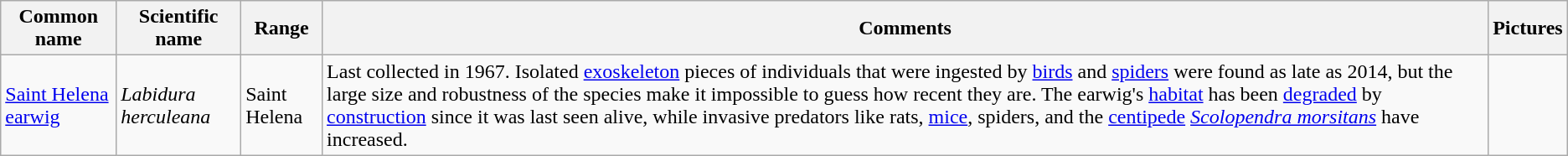<table class="wikitable">
<tr>
<th>Common name</th>
<th>Scientific name</th>
<th>Range</th>
<th class="unsortable">Comments</th>
<th class="unsortable">Pictures</th>
</tr>
<tr>
<td><a href='#'>Saint Helena earwig</a></td>
<td><em>Labidura herculeana</em></td>
<td>Saint Helena</td>
<td>Last collected in 1967. Isolated <a href='#'>exoskeleton</a> pieces of individuals that were ingested by <a href='#'>birds</a> and <a href='#'>spiders</a> were found as late as 2014, but the large size and robustness of the species make it impossible to guess how recent they are. The earwig's <a href='#'>habitat</a> has been <a href='#'>degraded</a> by <a href='#'>construction</a> since it was last seen alive, while invasive predators like rats, <a href='#'>mice</a>, spiders, and the <a href='#'>centipede</a> <em><a href='#'>Scolopendra morsitans</a></em> have increased.</td>
<td></td>
</tr>
</table>
